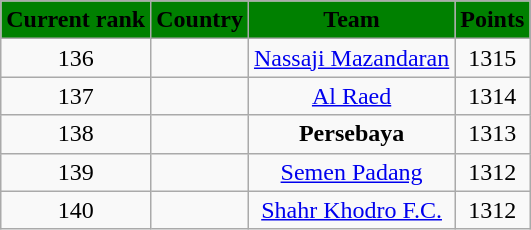<table class="wikitable" style="text-align: center;">
<tr>
<th style="background:green"><span> Current rank</span></th>
<th style="background:green"><span> Country</span></th>
<th style="background:green"><span> Team</span></th>
<th style="background:green"><span> Points</span></th>
</tr>
<tr>
<td>136</td>
<td></td>
<td><a href='#'>Nassaji Mazandaran</a></td>
<td>1315</td>
</tr>
<tr>
<td>137</td>
<td></td>
<td><a href='#'>Al Raed</a></td>
<td>1314</td>
</tr>
<tr>
<td>138</td>
<td></td>
<td><strong>Persebaya</strong></td>
<td>1313</td>
</tr>
<tr>
<td>139</td>
<td></td>
<td><a href='#'>Semen Padang</a></td>
<td>1312</td>
</tr>
<tr>
<td>140</td>
<td></td>
<td><a href='#'>Shahr Khodro F.C.</a></td>
<td>1312</td>
</tr>
</table>
